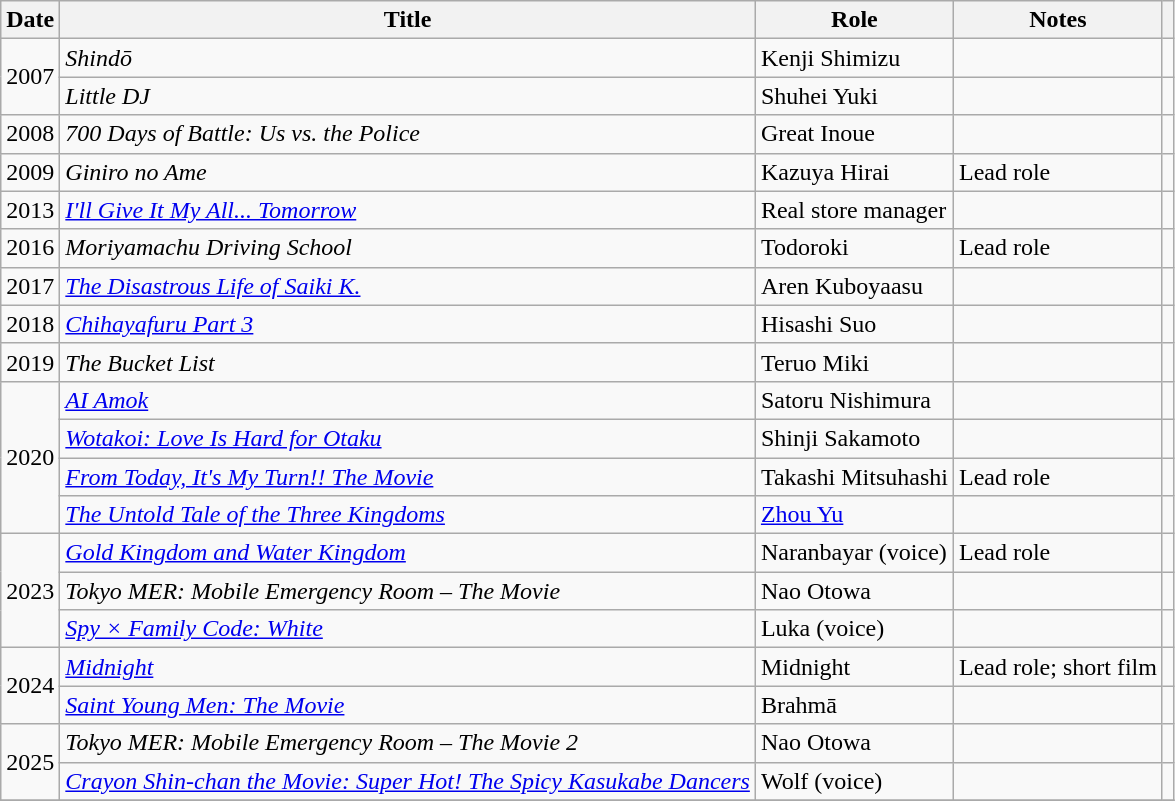<table class="wikitable sortable">
<tr>
<th>Date</th>
<th>Title</th>
<th>Role</th>
<th class="unsortable">Notes</th>
<th class="unsortable"></th>
</tr>
<tr>
<td rowspan=2>2007</td>
<td><em>Shindō</em></td>
<td>Kenji Shimizu</td>
<td></td>
<td></td>
</tr>
<tr>
<td><em>Little DJ</em></td>
<td>Shuhei Yuki</td>
<td></td>
<td></td>
</tr>
<tr>
<td>2008</td>
<td><em>700 Days of Battle: Us vs. the Police</em></td>
<td>Great Inoue</td>
<td></td>
<td></td>
</tr>
<tr>
<td>2009</td>
<td><em>Giniro no Ame</em></td>
<td>Kazuya Hirai</td>
<td>Lead role</td>
<td></td>
</tr>
<tr>
<td>2013</td>
<td><em><a href='#'>I'll Give It My All... Tomorrow</a></em></td>
<td>Real store manager</td>
<td></td>
<td></td>
</tr>
<tr>
<td>2016</td>
<td><em>Moriyamachu Driving School</em></td>
<td>Todoroki</td>
<td>Lead role</td>
<td></td>
</tr>
<tr>
<td>2017</td>
<td><em><a href='#'>The Disastrous Life of Saiki K.</a></em></td>
<td>Aren Kuboyaasu</td>
<td></td>
<td></td>
</tr>
<tr>
<td>2018</td>
<td><em><a href='#'>Chihayafuru Part 3</a></em></td>
<td>Hisashi Suo</td>
<td></td>
<td></td>
</tr>
<tr>
<td>2019</td>
<td><em>The Bucket List</em></td>
<td>Teruo Miki</td>
<td></td>
<td></td>
</tr>
<tr>
<td rowspan=4>2020</td>
<td><em><a href='#'>AI Amok</a></em></td>
<td>Satoru Nishimura</td>
<td></td>
<td></td>
</tr>
<tr>
<td><em><a href='#'>Wotakoi: Love Is Hard for Otaku</a></em></td>
<td>Shinji Sakamoto</td>
<td></td>
<td></td>
</tr>
<tr>
<td><em><a href='#'>From Today, It's My Turn!! The Movie</a></em></td>
<td>Takashi Mitsuhashi</td>
<td>Lead role</td>
<td></td>
</tr>
<tr>
<td><em><a href='#'>The Untold Tale of the Three Kingdoms</a></em></td>
<td><a href='#'>Zhou Yu</a></td>
<td></td>
<td></td>
</tr>
<tr>
<td rowspan=3>2023</td>
<td><em><a href='#'>Gold Kingdom and Water Kingdom</a></em></td>
<td>Naranbayar  (voice)</td>
<td>Lead role</td>
<td></td>
</tr>
<tr>
<td><em>Tokyo MER: Mobile Emergency Room – The Movie</em></td>
<td>Nao Otowa</td>
<td></td>
<td></td>
</tr>
<tr>
<td><em><a href='#'>Spy × Family Code: White</a></em></td>
<td>Luka (voice)</td>
<td></td>
<td></td>
</tr>
<tr>
<td rowspan=2>2024</td>
<td><em><a href='#'>Midnight</a></em></td>
<td>Midnight</td>
<td>Lead role; short film</td>
<td></td>
</tr>
<tr>
<td><em><a href='#'>Saint Young Men: The Movie</a></em></td>
<td>Brahmā</td>
<td></td>
<td></td>
</tr>
<tr>
<td rowspan=2>2025</td>
<td><em>Tokyo MER: Mobile Emergency Room – The Movie 2</em></td>
<td>Nao Otowa</td>
<td></td>
<td></td>
</tr>
<tr>
<td><em><a href='#'>Crayon Shin-chan the Movie: Super Hot! The Spicy Kasukabe Dancers</a></em></td>
<td>Wolf (voice)</td>
<td></td>
<td></td>
</tr>
<tr>
</tr>
</table>
